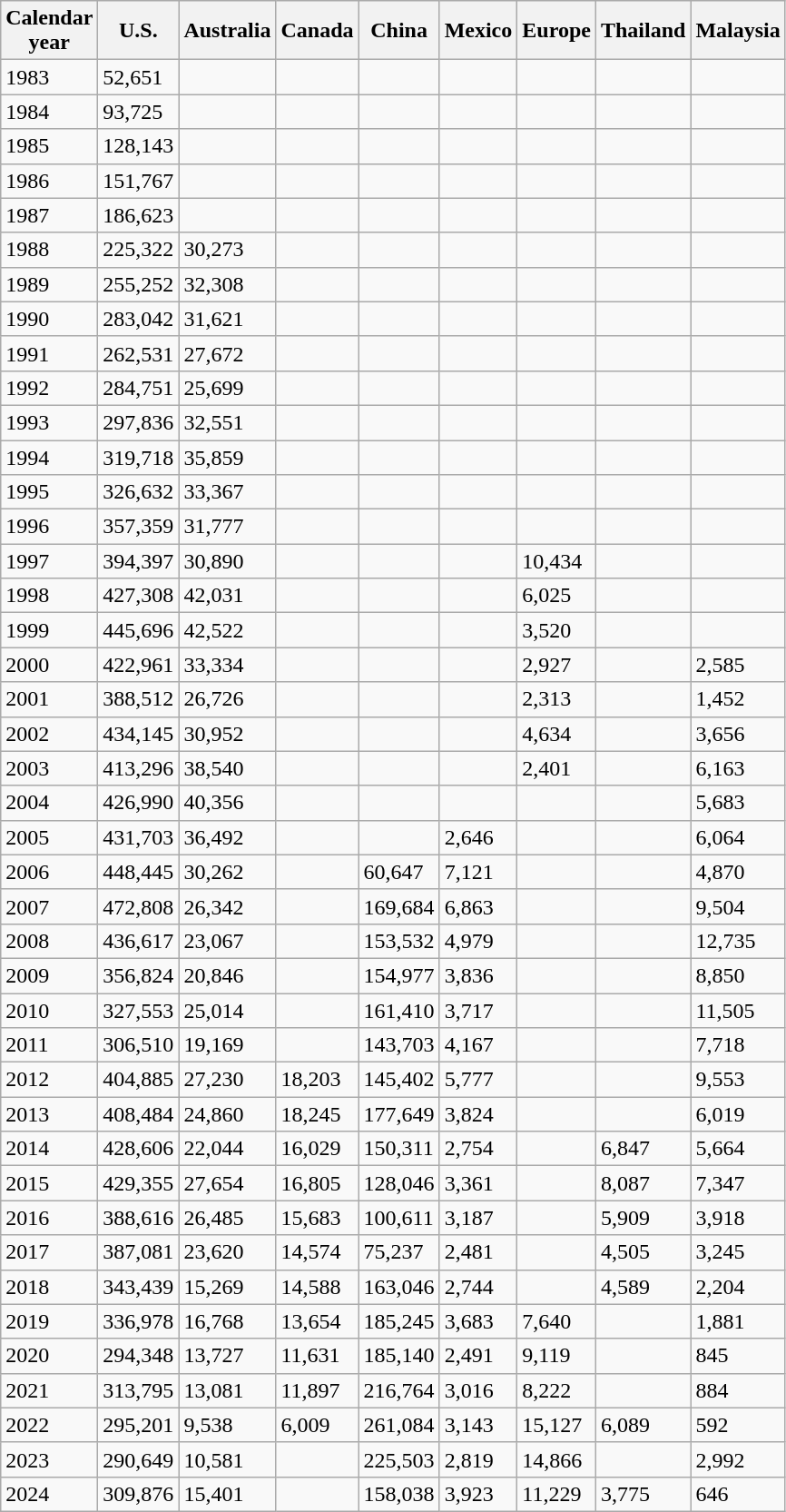<table class="wikitable">
<tr>
<th>Calendar<br>year</th>
<th>U.S.</th>
<th>Australia</th>
<th>Canada</th>
<th>China</th>
<th>Mexico</th>
<th>Europe</th>
<th>Thailand</th>
<th>Malaysia</th>
</tr>
<tr>
<td>1983</td>
<td>52,651</td>
<td></td>
<td></td>
<td></td>
<td></td>
<td></td>
<td></td>
<td></td>
</tr>
<tr>
<td>1984</td>
<td>93,725</td>
<td></td>
<td></td>
<td></td>
<td></td>
<td></td>
<td></td>
<td></td>
</tr>
<tr>
<td>1985</td>
<td>128,143</td>
<td></td>
<td></td>
<td></td>
<td></td>
<td></td>
<td></td>
<td></td>
</tr>
<tr>
<td>1986</td>
<td>151,767</td>
<td></td>
<td></td>
<td></td>
<td></td>
<td></td>
<td></td>
<td></td>
</tr>
<tr>
<td>1987</td>
<td>186,623</td>
<td></td>
<td></td>
<td></td>
<td></td>
<td></td>
<td></td>
<td></td>
</tr>
<tr>
<td>1988</td>
<td>225,322</td>
<td>30,273</td>
<td></td>
<td></td>
<td></td>
<td></td>
<td></td>
<td></td>
</tr>
<tr>
<td>1989</td>
<td>255,252</td>
<td>32,308</td>
<td></td>
<td></td>
<td></td>
<td></td>
<td></td>
<td></td>
</tr>
<tr>
<td>1990</td>
<td>283,042</td>
<td>31,621</td>
<td></td>
<td></td>
<td></td>
<td></td>
<td></td>
<td></td>
</tr>
<tr>
<td>1991</td>
<td>262,531</td>
<td>27,672</td>
<td></td>
<td></td>
<td></td>
<td></td>
<td></td>
<td></td>
</tr>
<tr>
<td>1992</td>
<td>284,751</td>
<td>25,699</td>
<td></td>
<td></td>
<td></td>
<td></td>
<td></td>
<td></td>
</tr>
<tr>
<td>1993</td>
<td>297,836</td>
<td>32,551</td>
<td></td>
<td></td>
<td></td>
<td></td>
<td></td>
<td></td>
</tr>
<tr>
<td>1994</td>
<td>319,718</td>
<td>35,859</td>
<td></td>
<td></td>
<td></td>
<td></td>
<td></td>
<td></td>
</tr>
<tr>
<td>1995</td>
<td>326,632</td>
<td>33,367</td>
<td></td>
<td></td>
<td></td>
<td></td>
<td></td>
<td></td>
</tr>
<tr>
<td>1996</td>
<td>357,359</td>
<td>31,777</td>
<td></td>
<td></td>
<td></td>
<td></td>
<td></td>
<td></td>
</tr>
<tr>
<td>1997</td>
<td>394,397</td>
<td>30,890</td>
<td></td>
<td></td>
<td></td>
<td>10,434</td>
<td></td>
<td></td>
</tr>
<tr>
<td>1998</td>
<td>427,308</td>
<td>42,031</td>
<td></td>
<td></td>
<td></td>
<td>6,025</td>
<td></td>
<td></td>
</tr>
<tr>
<td>1999</td>
<td>445,696</td>
<td>42,522</td>
<td></td>
<td></td>
<td></td>
<td>3,520</td>
<td></td>
<td></td>
</tr>
<tr>
<td>2000</td>
<td>422,961</td>
<td>33,334</td>
<td></td>
<td></td>
<td></td>
<td>2,927</td>
<td></td>
<td>2,585</td>
</tr>
<tr>
<td>2001</td>
<td>388,512</td>
<td>26,726</td>
<td></td>
<td></td>
<td></td>
<td>2,313</td>
<td></td>
<td>1,452</td>
</tr>
<tr>
<td>2002</td>
<td>434,145</td>
<td>30,952</td>
<td></td>
<td></td>
<td></td>
<td>4,634</td>
<td></td>
<td>3,656</td>
</tr>
<tr>
<td>2003</td>
<td>413,296</td>
<td>38,540</td>
<td></td>
<td></td>
<td></td>
<td>2,401</td>
<td></td>
<td>6,163</td>
</tr>
<tr>
<td>2004</td>
<td>426,990</td>
<td>40,356</td>
<td></td>
<td></td>
<td></td>
<td></td>
<td></td>
<td>5,683</td>
</tr>
<tr>
<td>2005</td>
<td>431,703</td>
<td>36,492</td>
<td></td>
<td></td>
<td>2,646</td>
<td></td>
<td></td>
<td>6,064</td>
</tr>
<tr>
<td>2006</td>
<td>448,445</td>
<td>30,262</td>
<td></td>
<td>60,647</td>
<td>7,121</td>
<td></td>
<td></td>
<td>4,870</td>
</tr>
<tr>
<td>2007</td>
<td>472,808</td>
<td>26,342</td>
<td></td>
<td>169,684</td>
<td>6,863</td>
<td></td>
<td></td>
<td>9,504</td>
</tr>
<tr>
<td>2008</td>
<td>436,617</td>
<td>23,067</td>
<td></td>
<td>153,532</td>
<td>4,979</td>
<td></td>
<td></td>
<td>12,735</td>
</tr>
<tr>
<td>2009</td>
<td>356,824</td>
<td>20,846</td>
<td></td>
<td>154,977</td>
<td>3,836</td>
<td></td>
<td></td>
<td>8,850</td>
</tr>
<tr>
<td>2010</td>
<td>327,553</td>
<td>25,014</td>
<td></td>
<td>161,410</td>
<td>3,717</td>
<td></td>
<td></td>
<td>11,505</td>
</tr>
<tr>
<td>2011</td>
<td>306,510</td>
<td>19,169</td>
<td></td>
<td>143,703</td>
<td>4,167</td>
<td></td>
<td></td>
<td>7,718</td>
</tr>
<tr>
<td>2012</td>
<td>404,885</td>
<td>27,230</td>
<td>18,203</td>
<td>145,402</td>
<td>5,777</td>
<td></td>
<td></td>
<td>9,553</td>
</tr>
<tr>
<td>2013</td>
<td>408,484</td>
<td>24,860</td>
<td>18,245</td>
<td>177,649</td>
<td>3,824</td>
<td></td>
<td></td>
<td>6,019</td>
</tr>
<tr>
<td>2014</td>
<td>428,606</td>
<td>22,044</td>
<td>16,029</td>
<td>150,311</td>
<td>2,754</td>
<td></td>
<td>6,847</td>
<td>5,664</td>
</tr>
<tr>
<td>2015</td>
<td>429,355</td>
<td>27,654</td>
<td>16,805</td>
<td>128,046</td>
<td>3,361</td>
<td></td>
<td>8,087</td>
<td>7,347</td>
</tr>
<tr>
<td>2016</td>
<td>388,616</td>
<td>26,485</td>
<td>15,683</td>
<td>100,611</td>
<td>3,187</td>
<td></td>
<td>5,909</td>
<td>3,918</td>
</tr>
<tr>
<td>2017</td>
<td>387,081</td>
<td>23,620</td>
<td>14,574</td>
<td>75,237</td>
<td>2,481</td>
<td></td>
<td>4,505</td>
<td>3,245</td>
</tr>
<tr>
<td>2018</td>
<td>343,439</td>
<td>15,269</td>
<td>14,588</td>
<td>163,046</td>
<td>2,744</td>
<td></td>
<td>4,589</td>
<td>2,204</td>
</tr>
<tr>
<td>2019</td>
<td>336,978</td>
<td>16,768</td>
<td>13,654</td>
<td>185,245</td>
<td>3,683</td>
<td>7,640</td>
<td></td>
<td>1,881</td>
</tr>
<tr>
<td>2020</td>
<td>294,348</td>
<td>13,727</td>
<td>11,631</td>
<td>185,140</td>
<td>2,491</td>
<td>9,119</td>
<td></td>
<td>845</td>
</tr>
<tr>
<td>2021</td>
<td>313,795</td>
<td>13,081</td>
<td>11,897</td>
<td>216,764</td>
<td>3,016</td>
<td>8,222</td>
<td></td>
<td>884</td>
</tr>
<tr>
<td>2022</td>
<td>295,201</td>
<td>9,538</td>
<td>6,009</td>
<td>261,084</td>
<td>3,143</td>
<td>15,127</td>
<td>6,089</td>
<td>592</td>
</tr>
<tr>
<td>2023</td>
<td>290,649</td>
<td>10,581</td>
<td></td>
<td>225,503</td>
<td>2,819</td>
<td>14,866</td>
<td></td>
<td>2,992</td>
</tr>
<tr>
<td>2024</td>
<td>309,876</td>
<td>15,401</td>
<td></td>
<td>158,038</td>
<td>3,923</td>
<td>11,229</td>
<td>3,775</td>
<td>646</td>
</tr>
</table>
